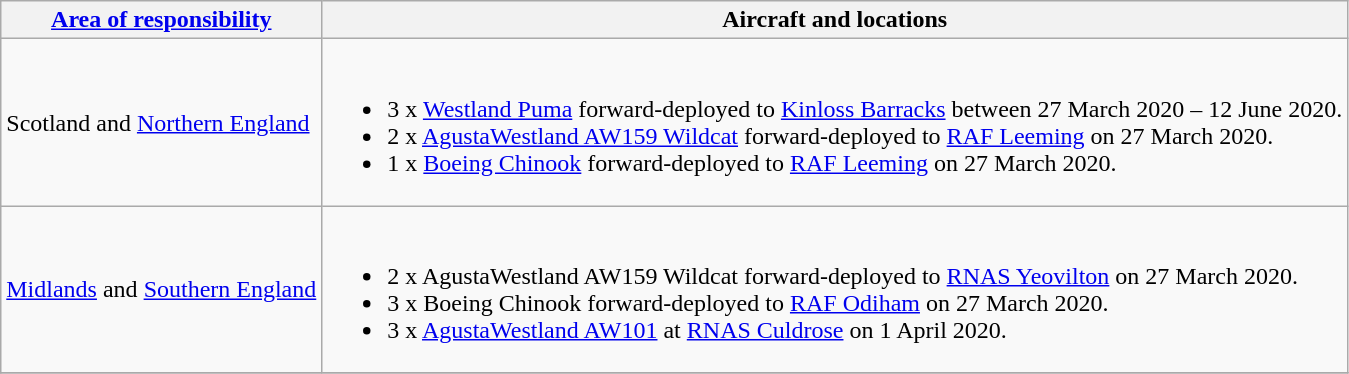<table class="wikitable">
<tr>
<th><a href='#'>Area of responsibility</a></th>
<th>Aircraft and locations</th>
</tr>
<tr>
<td>Scotland and <a href='#'>Northern England</a></td>
<td><br><ul><li>3 x <a href='#'>Westland Puma</a> forward-deployed to <a href='#'>Kinloss Barracks</a> between 27 March 2020 – 12 June 2020.</li><li>2 x <a href='#'>AgustaWestland AW159 Wildcat</a> forward-deployed to <a href='#'>RAF Leeming</a> on 27 March 2020.</li><li>1 x <a href='#'>Boeing Chinook</a> forward-deployed to <a href='#'>RAF Leeming</a> on 27 March 2020.</li></ul></td>
</tr>
<tr>
<td><a href='#'>Midlands</a> and <a href='#'>Southern England</a></td>
<td><br><ul><li>2 x AgustaWestland AW159 Wildcat forward-deployed to <a href='#'>RNAS Yeovilton</a> on 27 March 2020.</li><li>3 x Boeing Chinook forward-deployed to <a href='#'>RAF Odiham</a> on 27 March 2020.</li><li>3 x <a href='#'>AgustaWestland AW101</a> at <a href='#'>RNAS Culdrose</a> on 1 April 2020.</li></ul></td>
</tr>
<tr>
</tr>
</table>
